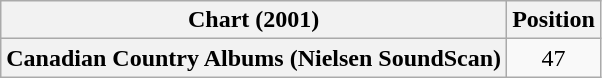<table class="wikitable plainrowheaders" style="text-align:center">
<tr>
<th scope="col">Chart (2001)</th>
<th scope="col">Position</th>
</tr>
<tr>
<th scope="row">Canadian Country Albums (Nielsen SoundScan)</th>
<td>47</td>
</tr>
</table>
